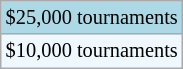<table class=wikitable style="font-size:85%">
<tr style="background:lightblue;">
<td>$25,000 tournaments</td>
</tr>
<tr style="background:#f0f8ff;">
<td>$10,000 tournaments</td>
</tr>
</table>
